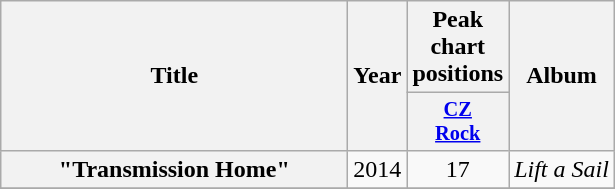<table class="wikitable plainrowheaders" style="text-align:center;" border="1">
<tr>
<th scope="col" rowspan="2" style="width:14em;">Title</th>
<th scope="col" rowspan="2">Year</th>
<th scope="col" colspan="1">Peak chart positions</th>
<th scope="col" rowspan="2">Album</th>
</tr>
<tr>
<th scope="col" style="width:2.8em;font-size:85%;"><a href='#'>CZ<br>Rock</a><br></th>
</tr>
<tr>
<th scope="row">"Transmission Home"</th>
<td>2014</td>
<td>17</td>
<td><em>Lift a Sail</em></td>
</tr>
<tr>
</tr>
</table>
